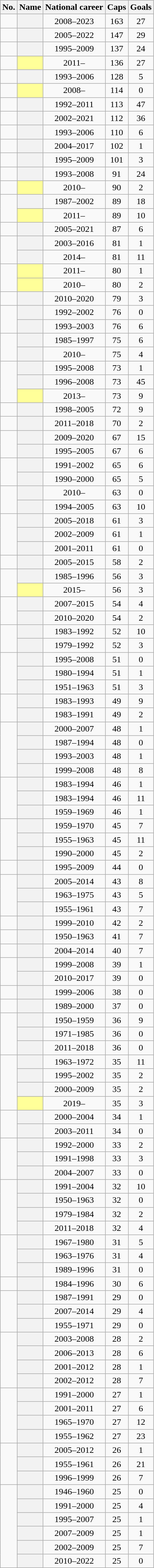<table class="wikitable plainrowheaders sortable" style="text-align: center;">
<tr>
<th scope="col" class="unsortable">No.</th>
<th scope="col">Name</th>
<th scope="col">National career</th>
<th scope="col">Caps</th>
<th scope="col">Goals</th>
</tr>
<tr>
<td></td>
<th scope="row"></th>
<td>2008–2023</td>
<td>163</td>
<td>27</td>
</tr>
<tr>
<td></td>
<th scope="row"></th>
<td>2005–2022</td>
<td>147</td>
<td>29</td>
</tr>
<tr>
<td></td>
<th scope="row"></th>
<td>1995–2009</td>
<td>137</td>
<td>24</td>
</tr>
<tr>
<td></td>
<th scope="row" style="background:#FFFF99;"><strong></strong></th>
<td>2011–</td>
<td>136</td>
<td>27</td>
</tr>
<tr>
<td></td>
<th scope="row"></th>
<td>1993–2006</td>
<td>128</td>
<td>5</td>
</tr>
<tr>
<td></td>
<th scope="row" style="background:#FFFF99;"><strong></strong></th>
<td>2008–</td>
<td>114</td>
<td>0</td>
</tr>
<tr>
<td></td>
<th scope="row"></th>
<td>1992–2011</td>
<td>113</td>
<td>47</td>
</tr>
<tr>
<td></td>
<th scope="row"></th>
<td>2002–2021</td>
<td>112</td>
<td>36</td>
</tr>
<tr>
<td></td>
<th scope="row"></th>
<td>1993–2006</td>
<td>110</td>
<td>6</td>
</tr>
<tr>
<td></td>
<th scope="row"></th>
<td>2004–2017</td>
<td>102</td>
<td>1</td>
</tr>
<tr>
<td></td>
<th scope="row"></th>
<td>1995–2009</td>
<td>101</td>
<td>3</td>
</tr>
<tr>
<td></td>
<th scope="row"></th>
<td>1993–2008</td>
<td>91</td>
<td>24</td>
</tr>
<tr>
<td></td>
<th scope="row" style="background:#FFFF99;"><strong></strong></th>
<td>2010–</td>
<td>90</td>
<td>2</td>
</tr>
<tr>
<td rowspan="2"></td>
<th scope="row"></th>
<td>1987–2002</td>
<td>89</td>
<td>18</td>
</tr>
<tr>
<th scope="row" style="background:#FFFF99;"><strong></strong></th>
<td>2011–</td>
<td>89</td>
<td>10</td>
</tr>
<tr>
<td></td>
<th scope="row"></th>
<td>2005–2021</td>
<td>87</td>
<td>6</td>
</tr>
<tr>
<td rowspan="2"></td>
<th scope="row"></th>
<td>2003–2016</td>
<td>81</td>
<td>1</td>
</tr>
<tr>
<th scope="row"></th>
<td>2014–</td>
<td>81</td>
<td>11</td>
</tr>
<tr>
<td rowspan="2"></td>
<th scope="row" style="background:#FFFF99;"><strong></strong></th>
<td>2011–</td>
<td>80</td>
<td>1</td>
</tr>
<tr>
<th scope="row" style="background:#FFFF99;"><strong></strong></th>
<td>2010–</td>
<td>80</td>
<td>2</td>
</tr>
<tr>
<td></td>
<th scope="row"></th>
<td>2010–2020</td>
<td>79</td>
<td>3</td>
</tr>
<tr>
<td rowspan="2"></td>
<th scope="row"></th>
<td>1992–2002</td>
<td>76</td>
<td>0</td>
</tr>
<tr>
<th scope="row"></th>
<td>1993–2003</td>
<td>76</td>
<td>6</td>
</tr>
<tr>
<td rowspan="2"></td>
<th scope="row"></th>
<td>1985–1997</td>
<td>75</td>
<td>6</td>
</tr>
<tr>
<th scope="row"></th>
<td>2010–</td>
<td>75</td>
<td>4</td>
</tr>
<tr>
<td rowspan="3"></td>
<th scope="row"></th>
<td>1995–2008</td>
<td>73</td>
<td>1</td>
</tr>
<tr>
<th scope="row"></th>
<td>1996–2008</td>
<td>73</td>
<td>45</td>
</tr>
<tr>
<th scope="row" style="background:#FFFF99;"><strong></strong></th>
<td>2013–</td>
<td>73</td>
<td>9</td>
</tr>
<tr>
<td></td>
<th scope="row"></th>
<td>1998–2005</td>
<td>72</td>
<td>9</td>
</tr>
<tr>
<td></td>
<th scope="row"></th>
<td>2011–2018</td>
<td>70</td>
<td>2</td>
</tr>
<tr>
<td rowspan="2"></td>
<th scope="row"></th>
<td>2009–2020</td>
<td>67</td>
<td>15</td>
</tr>
<tr>
<th scope="row"></th>
<td>1995–2005</td>
<td>67</td>
<td>6</td>
</tr>
<tr>
<td rowspan="2"></td>
<th scope="row"></th>
<td>1991–2002</td>
<td>65</td>
<td>6</td>
</tr>
<tr>
<th scope="row"></th>
<td>1990–2000</td>
<td>65</td>
<td>5</td>
</tr>
<tr>
<td rowspan="2"></td>
<th scope="row"></th>
<td>2010–</td>
<td>63</td>
<td>0</td>
</tr>
<tr>
<th scope="row"></th>
<td>1994–2005</td>
<td>63</td>
<td>10</td>
</tr>
<tr>
<td rowspan="3"></td>
<th scope="row"></th>
<td>2005–2018</td>
<td>61</td>
<td>3</td>
</tr>
<tr>
<th scope="row"></th>
<td>2002–2009</td>
<td>61</td>
<td>1</td>
</tr>
<tr>
<th scope="row"></th>
<td>2001–2011</td>
<td>61</td>
<td>0</td>
</tr>
<tr>
<td></td>
<th scope="row"></th>
<td>2005–2015</td>
<td>58</td>
<td>2</td>
</tr>
<tr>
<td rowspan="2"></td>
<th scope="row"></th>
<td>1985–1996</td>
<td>56</td>
<td>3</td>
</tr>
<tr>
<th scope="row" style="background:#FFFF99;"><strong></strong></th>
<td>2015–</td>
<td>56</td>
<td>3</td>
</tr>
<tr>
<td rowspan="2"></td>
<th scope="row"></th>
<td>2007–2015</td>
<td>54</td>
<td>4</td>
</tr>
<tr>
<th scope="row"></th>
<td>2010–2020</td>
<td>54</td>
<td>2</td>
</tr>
<tr>
<td rowspan="2"></td>
<th scope="row"></th>
<td>1983–1992</td>
<td>52</td>
<td>10</td>
</tr>
<tr>
<th scope="row"></th>
<td>1979–1992</td>
<td>52</td>
<td>3</td>
</tr>
<tr>
<td rowspan="3"></td>
<th scope="row"></th>
<td>1995–2008</td>
<td>51</td>
<td>0</td>
</tr>
<tr>
<th scope="row"></th>
<td>1980–1994</td>
<td>51</td>
<td>1</td>
</tr>
<tr>
<th scope="row"></th>
<td>1951–1963</td>
<td>51</td>
<td>3</td>
</tr>
<tr>
<td rowspan="2"></td>
<th scope="row"></th>
<td>1983–1993</td>
<td>49</td>
<td>9</td>
</tr>
<tr>
<th scope="row"></th>
<td>1983–1991</td>
<td>49</td>
<td>2</td>
</tr>
<tr>
<td rowspan="4"></td>
<th scope="row"></th>
<td>2000–2007</td>
<td>48</td>
<td>1</td>
</tr>
<tr>
<th scope="row"></th>
<td>1987–1994</td>
<td>48</td>
<td>0</td>
</tr>
<tr>
<th scope="row"></th>
<td>1993–2003</td>
<td>48</td>
<td>1</td>
</tr>
<tr>
<th scope="row"></th>
<td>1999–2008</td>
<td>48</td>
<td>8</td>
</tr>
<tr>
<td rowspan="3"></td>
<th scope="row"></th>
<td>1983–1994</td>
<td>46</td>
<td>1</td>
</tr>
<tr>
<th scope="row"></th>
<td>1983–1994</td>
<td>46</td>
<td>11</td>
</tr>
<tr>
<th scope="row"></th>
<td>1959–1969</td>
<td>46</td>
<td>1</td>
</tr>
<tr>
<td rowspan="3"></td>
<th scope="row"></th>
<td>1959–1970</td>
<td>45</td>
<td>7</td>
</tr>
<tr>
<th scope="row"></th>
<td>1955–1963</td>
<td>45</td>
<td>11</td>
</tr>
<tr>
<th scope="row"></th>
<td>1990–2000</td>
<td>45</td>
<td>2</td>
</tr>
<tr>
<td></td>
<th scope="row"></th>
<td>1995–2009</td>
<td>44</td>
<td>0</td>
</tr>
<tr>
<td rowspan="3"></td>
<th scope="row"></th>
<td>2005–2014</td>
<td>43</td>
<td>8</td>
</tr>
<tr>
<th scope="row"></th>
<td>1963–1975</td>
<td>43</td>
<td>5</td>
</tr>
<tr>
<th scope="row"></th>
<td>1955–1961</td>
<td>43</td>
<td>7</td>
</tr>
<tr>
<td></td>
<th scope="row"></th>
<td>1999–2010</td>
<td>42</td>
<td>2</td>
</tr>
<tr>
<td></td>
<th scope="row"></th>
<td>1950–1963</td>
<td>41</td>
<td>7</td>
</tr>
<tr>
<td></td>
<th scope="row"></th>
<td>2004–2014</td>
<td>40</td>
<td>7</td>
</tr>
<tr>
<td rowspan="2"></td>
<th scope="row"></th>
<td>1999–2008</td>
<td>39</td>
<td>1</td>
</tr>
<tr>
<th scope="row"></th>
<td>2010–2017</td>
<td>39</td>
<td>0</td>
</tr>
<tr>
<td></td>
<th scope="row"></th>
<td>1999–2006</td>
<td>38</td>
<td>0</td>
</tr>
<tr>
<td></td>
<th scope="row"></th>
<td>1989–2000</td>
<td>37</td>
<td>0</td>
</tr>
<tr>
<td rowspan="3"></td>
<th scope="row"></th>
<td>1950–1959</td>
<td>36</td>
<td>9</td>
</tr>
<tr>
<th scope="row"></th>
<td>1971–1985</td>
<td>36</td>
<td>0</td>
</tr>
<tr>
<th scope="row"></th>
<td>2011–2018</td>
<td>36</td>
<td>0</td>
</tr>
<tr>
<td rowspan="4"></td>
<th scope="row"></th>
<td>1963–1972</td>
<td>35</td>
<td>11</td>
</tr>
<tr>
<th scope="row"></th>
<td>1995–2002</td>
<td>35</td>
<td>2</td>
</tr>
<tr>
<th scope="row"></th>
<td>2000–2009</td>
<td>35</td>
<td>2</td>
</tr>
<tr>
<th scope="row" style="background:#FFFF99;"><strong></strong></th>
<td>2019–</td>
<td>35</td>
<td>3</td>
</tr>
<tr>
<td rowspan="2"></td>
<th scope="row"></th>
<td>2000–2004</td>
<td>34</td>
<td>1</td>
</tr>
<tr>
<th scope="row"></th>
<td>2003–2011</td>
<td>34</td>
<td>0</td>
</tr>
<tr>
<td rowspan="3"></td>
<th scope="row"></th>
<td>1992–2000</td>
<td>33</td>
<td>2</td>
</tr>
<tr>
<th scope="row"></th>
<td>1991–1998</td>
<td>33</td>
<td>3</td>
</tr>
<tr>
<th scope="row"></th>
<td>2004–2007</td>
<td>33</td>
<td>0</td>
</tr>
<tr>
<td rowspan="4"></td>
<th scope="row"></th>
<td>1991–2004</td>
<td>32</td>
<td>10</td>
</tr>
<tr>
<th scope="row"></th>
<td>1950–1963</td>
<td>32</td>
<td>0</td>
</tr>
<tr>
<th scope="row"></th>
<td>1979–1984</td>
<td>32</td>
<td>2</td>
</tr>
<tr>
<th scope="row"></th>
<td>2011–2018</td>
<td>32</td>
<td>4</td>
</tr>
<tr>
<td rowspan="3"></td>
<th scope="row"></th>
<td>1967–1980</td>
<td>31</td>
<td>5</td>
</tr>
<tr>
<th scope="row"></th>
<td>1963–1976</td>
<td>31</td>
<td>4</td>
</tr>
<tr>
<th scope="row"></th>
<td>1989–1996</td>
<td>31</td>
<td>0</td>
</tr>
<tr>
<td></td>
<th scope="row"></th>
<td>1984–1996</td>
<td>30</td>
<td>6</td>
</tr>
<tr>
<td rowspan="3"></td>
<th scope="row"></th>
<td>1987–1991</td>
<td>29</td>
<td>0</td>
</tr>
<tr>
<th scope="row"></th>
<td>2007–2014</td>
<td>29</td>
<td>4</td>
</tr>
<tr>
<th scope="row"></th>
<td>1955–1971</td>
<td>29</td>
<td>0</td>
</tr>
<tr>
<td rowspan="4"></td>
<th scope="row"></th>
<td>2003–2008</td>
<td>28</td>
<td>2</td>
</tr>
<tr>
<th scope="row"></th>
<td>2006–2013</td>
<td>28</td>
<td>6</td>
</tr>
<tr>
<th scope="row"></th>
<td>2001–2012</td>
<td>28</td>
<td>1</td>
</tr>
<tr>
<th scope="row"></th>
<td>2002–2012</td>
<td>28</td>
<td>7</td>
</tr>
<tr>
<td rowspan="4"></td>
<th scope="row"></th>
<td>1991–2000</td>
<td>27</td>
<td>1</td>
</tr>
<tr>
<th scope="row"></th>
<td>2001–2011</td>
<td>27</td>
<td>6</td>
</tr>
<tr>
<th scope="row"></th>
<td>1965–1970</td>
<td>27</td>
<td>12</td>
</tr>
<tr>
<th scope="row"></th>
<td>1955–1962</td>
<td>27</td>
<td>23</td>
</tr>
<tr>
<td rowspan="3"></td>
<th scope="row"></th>
<td>2005–2012</td>
<td>26</td>
<td>1</td>
</tr>
<tr>
<th scope="row"></th>
<td>1955–1961</td>
<td>26</td>
<td>21</td>
</tr>
<tr>
<th scope="row"></th>
<td>1996–1999</td>
<td>26</td>
<td>7</td>
</tr>
<tr>
<td rowspan="6"></td>
<th scope="row"></th>
<td>1946–1960</td>
<td>25</td>
<td>0</td>
</tr>
<tr>
<th scope="row"></th>
<td>1991–2000</td>
<td>25</td>
<td>4</td>
</tr>
<tr>
<th scope="row"></th>
<td>1995–2007</td>
<td>25</td>
<td>1</td>
</tr>
<tr>
<th scope="row"></th>
<td>2007–2009</td>
<td>25</td>
<td>1</td>
</tr>
<tr>
<th scope="row"></th>
<td>2002–2009</td>
<td>25</td>
<td>7</td>
</tr>
<tr>
<th scope="row"></th>
<td>2010–2022</td>
<td>25</td>
<td>0</td>
</tr>
</table>
